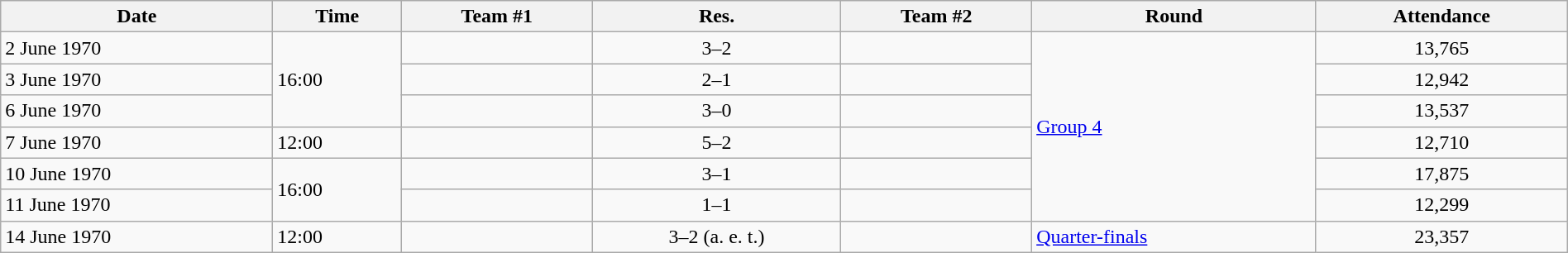<table class="wikitable" style="text-align:left; width:100%;">
<tr>
<th>Date</th>
<th>Time</th>
<th>Team #1</th>
<th>Res.</th>
<th>Team #2</th>
<th>Round</th>
<th>Attendance</th>
</tr>
<tr>
<td>2 June 1970</td>
<td rowspan="3">16:00</td>
<td></td>
<td style="text-align:center;">3–2</td>
<td></td>
<td rowspan="6"><a href='#'>Group 4</a></td>
<td style="text-align:center;">13,765</td>
</tr>
<tr>
<td>3 June 1970</td>
<td></td>
<td style="text-align:center;">2–1</td>
<td></td>
<td style="text-align:center;">12,942</td>
</tr>
<tr>
<td>6 June 1970</td>
<td></td>
<td style="text-align:center;">3–0</td>
<td></td>
<td style="text-align:center;">13,537</td>
</tr>
<tr>
<td>7 June 1970</td>
<td>12:00</td>
<td></td>
<td style="text-align:center;">5–2</td>
<td></td>
<td style="text-align:center;">12,710</td>
</tr>
<tr>
<td>10 June 1970</td>
<td rowspan="2">16:00</td>
<td></td>
<td style="text-align:center;">3–1</td>
<td></td>
<td style="text-align:center;">17,875</td>
</tr>
<tr>
<td>11 June 1970</td>
<td></td>
<td style="text-align:center;">1–1</td>
<td></td>
<td style="text-align:center;">12,299</td>
</tr>
<tr>
<td>14 June 1970</td>
<td>12:00</td>
<td></td>
<td style="text-align:center;">3–2 (a. e. t.)</td>
<td></td>
<td><a href='#'>Quarter-finals</a></td>
<td style="text-align:center;">23,357</td>
</tr>
</table>
